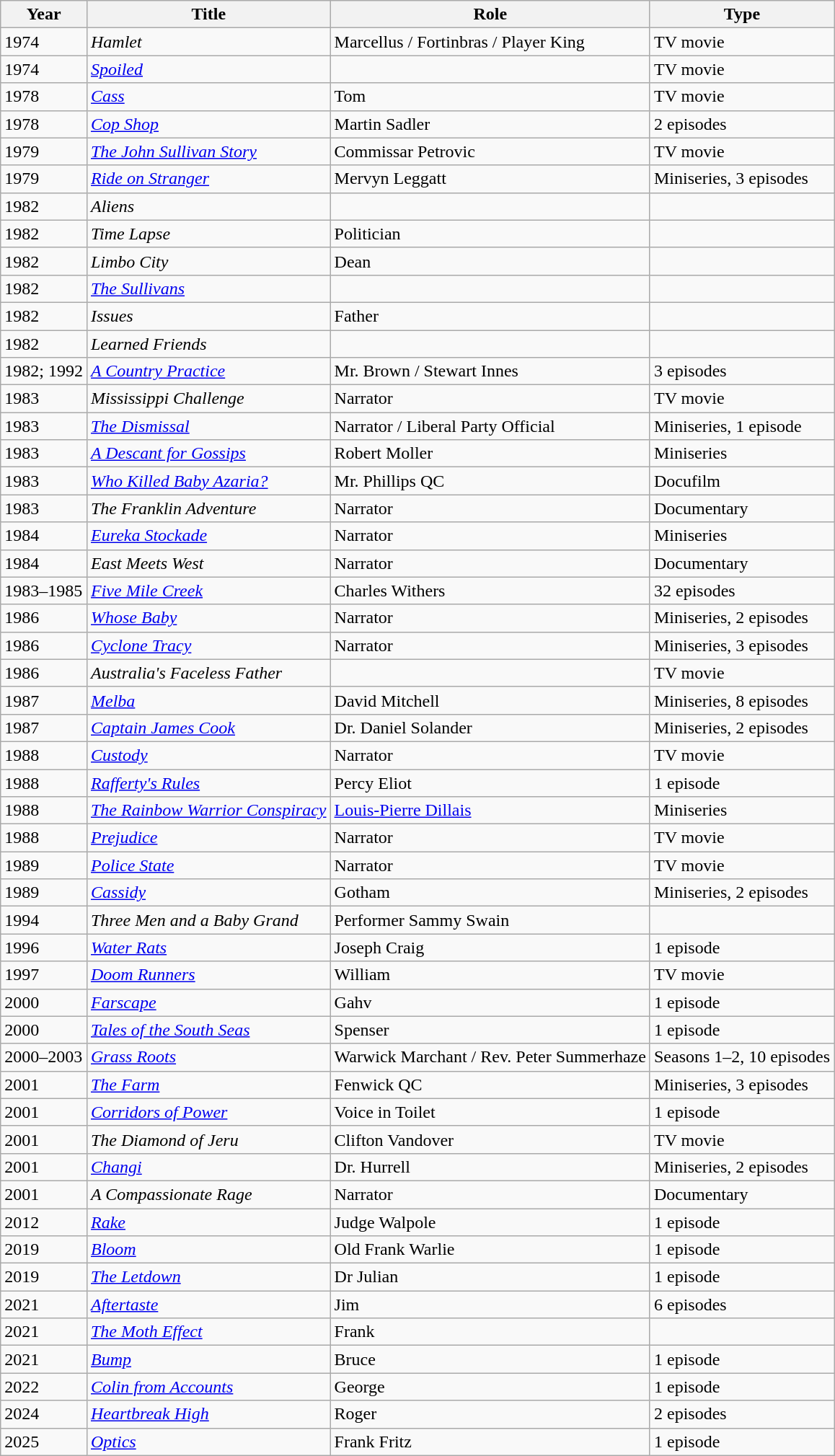<table class="wikitable">
<tr>
<th>Year</th>
<th>Title</th>
<th>Role</th>
<th>Type</th>
</tr>
<tr>
<td>1974</td>
<td><em>Hamlet</em></td>
<td>Marcellus / Fortinbras / Player King</td>
<td>TV movie</td>
</tr>
<tr>
<td>1974</td>
<td><em><a href='#'>Spoiled</a></em></td>
<td></td>
<td>TV movie</td>
</tr>
<tr>
<td>1978</td>
<td><em><a href='#'>Cass</a></em></td>
<td>Tom</td>
<td>TV movie</td>
</tr>
<tr>
<td>1978</td>
<td><em><a href='#'>Cop Shop</a></em></td>
<td>Martin Sadler</td>
<td>2 episodes</td>
</tr>
<tr>
<td>1979</td>
<td><em><a href='#'>The John Sullivan Story</a></em></td>
<td>Commissar Petrovic</td>
<td>TV movie</td>
</tr>
<tr>
<td>1979</td>
<td><em><a href='#'>Ride on Stranger</a></em></td>
<td>Mervyn Leggatt</td>
<td>Miniseries, 3 episodes</td>
</tr>
<tr>
<td>1982</td>
<td><em>Aliens</em></td>
<td></td>
<td></td>
</tr>
<tr>
<td>1982</td>
<td><em>Time Lapse</em></td>
<td>Politician</td>
<td></td>
</tr>
<tr>
<td>1982</td>
<td><em>Limbo City</em></td>
<td>Dean</td>
<td></td>
</tr>
<tr>
<td>1982</td>
<td><em><a href='#'>The Sullivans</a></em></td>
<td></td>
<td></td>
</tr>
<tr>
<td>1982</td>
<td><em>Issues</em></td>
<td>Father</td>
<td></td>
</tr>
<tr>
<td>1982</td>
<td><em>Learned Friends</em></td>
<td></td>
<td></td>
</tr>
<tr>
<td>1982; 1992</td>
<td><em><a href='#'>A Country Practice</a></em></td>
<td>Mr. Brown / Stewart Innes</td>
<td>3 episodes</td>
</tr>
<tr>
<td>1983</td>
<td><em>Mississippi Challenge</em></td>
<td>Narrator</td>
<td>TV movie</td>
</tr>
<tr>
<td>1983</td>
<td><em><a href='#'>The Dismissal</a></em></td>
<td>Narrator / Liberal Party Official</td>
<td>Miniseries, 1 episode</td>
</tr>
<tr>
<td>1983</td>
<td><em><a href='#'>A Descant for Gossips</a></em></td>
<td>Robert Moller</td>
<td>Miniseries</td>
</tr>
<tr>
<td>1983</td>
<td><em><a href='#'>Who Killed Baby Azaria?</a></em></td>
<td>Mr. Phillips QC</td>
<td>Docufilm</td>
</tr>
<tr>
<td>1983</td>
<td><em>The Franklin Adventure</em></td>
<td>Narrator</td>
<td>Documentary</td>
</tr>
<tr>
<td>1984</td>
<td><em><a href='#'>Eureka Stockade</a></em></td>
<td>Narrator</td>
<td>Miniseries</td>
</tr>
<tr>
<td>1984</td>
<td><em>East Meets West</em></td>
<td>Narrator</td>
<td>Documentary</td>
</tr>
<tr>
<td>1983–1985</td>
<td><em><a href='#'>Five Mile Creek</a></em></td>
<td>Charles Withers</td>
<td>32 episodes</td>
</tr>
<tr>
<td>1986</td>
<td><em><a href='#'>Whose Baby</a></em></td>
<td>Narrator</td>
<td>Miniseries, 2 episodes</td>
</tr>
<tr>
<td>1986</td>
<td><em><a href='#'>Cyclone Tracy</a></em></td>
<td>Narrator</td>
<td>Miniseries, 3 episodes</td>
</tr>
<tr>
<td>1986</td>
<td><em>Australia's Faceless Father</em></td>
<td></td>
<td>TV movie</td>
</tr>
<tr>
<td>1987</td>
<td><em><a href='#'>Melba</a></em></td>
<td>David Mitchell</td>
<td>Miniseries, 8 episodes</td>
</tr>
<tr>
<td>1987</td>
<td><em><a href='#'>Captain James Cook</a></em></td>
<td>Dr. Daniel Solander</td>
<td>Miniseries, 2 episodes</td>
</tr>
<tr>
<td>1988</td>
<td><em><a href='#'>Custody</a></em></td>
<td>Narrator</td>
<td>TV movie</td>
</tr>
<tr>
<td>1988</td>
<td><em><a href='#'>Rafferty's Rules</a></em></td>
<td>Percy Eliot</td>
<td>1 episode</td>
</tr>
<tr>
<td>1988</td>
<td><em><a href='#'>The Rainbow Warrior Conspiracy</a></em></td>
<td><a href='#'>Louis-Pierre Dillais</a></td>
<td>Miniseries</td>
</tr>
<tr>
<td>1988</td>
<td><em><a href='#'>Prejudice</a></em></td>
<td>Narrator</td>
<td>TV movie</td>
</tr>
<tr>
<td>1989</td>
<td><em><a href='#'>Police State</a></em></td>
<td>Narrator</td>
<td>TV movie</td>
</tr>
<tr>
<td>1989</td>
<td><em><a href='#'>Cassidy</a></em></td>
<td>Gotham</td>
<td>Miniseries, 2 episodes</td>
</tr>
<tr>
<td>1994</td>
<td><em>Three Men and a Baby Grand</em></td>
<td>Performer Sammy Swain</td>
<td></td>
</tr>
<tr>
<td>1996</td>
<td><em><a href='#'>Water Rats</a></em></td>
<td>Joseph Craig</td>
<td>1 episode</td>
</tr>
<tr>
<td>1997</td>
<td><em><a href='#'>Doom Runners</a></em></td>
<td>William</td>
<td>TV movie</td>
</tr>
<tr>
<td>2000</td>
<td><em><a href='#'>Farscape</a></em></td>
<td>Gahv</td>
<td>1 episode</td>
</tr>
<tr>
<td>2000</td>
<td><em><a href='#'>Tales of the South Seas</a></em></td>
<td>Spenser</td>
<td>1 episode</td>
</tr>
<tr>
<td>2000–2003</td>
<td><em><a href='#'>Grass Roots</a></em></td>
<td>Warwick Marchant / Rev. Peter Summerhaze</td>
<td>Seasons 1–2, 10 episodes</td>
</tr>
<tr>
<td>2001</td>
<td><em><a href='#'>The Farm</a></em></td>
<td>Fenwick QC</td>
<td>Miniseries, 3 episodes</td>
</tr>
<tr>
<td>2001</td>
<td><em><a href='#'>Corridors of Power</a></em></td>
<td>Voice in Toilet</td>
<td>1 episode</td>
</tr>
<tr>
<td>2001</td>
<td><em>The Diamond of Jeru</em></td>
<td>Clifton Vandover</td>
<td>TV movie</td>
</tr>
<tr>
<td>2001</td>
<td><em><a href='#'>Changi</a></em></td>
<td>Dr. Hurrell</td>
<td>Miniseries, 2 episodes</td>
</tr>
<tr>
<td>2001</td>
<td><em>A Compassionate Rage</em></td>
<td>Narrator</td>
<td>Documentary</td>
</tr>
<tr>
<td>2012</td>
<td><em><a href='#'>Rake</a></em></td>
<td>Judge Walpole</td>
<td>1 episode</td>
</tr>
<tr>
<td>2019</td>
<td><em><a href='#'>Bloom</a></em></td>
<td>Old Frank Warlie</td>
<td>1 episode</td>
</tr>
<tr>
<td>2019</td>
<td><em><a href='#'>The Letdown</a></em></td>
<td>Dr Julian</td>
<td>1 episode</td>
</tr>
<tr>
<td>2021</td>
<td><em><a href='#'>Aftertaste</a></em></td>
<td>Jim</td>
<td>6 episodes</td>
</tr>
<tr>
<td>2021</td>
<td><em><a href='#'>The Moth Effect</a></em></td>
<td>Frank</td>
<td></td>
</tr>
<tr>
<td>2021</td>
<td><em><a href='#'>Bump</a></em></td>
<td>Bruce</td>
<td>1 episode</td>
</tr>
<tr>
<td>2022</td>
<td><em><a href='#'>Colin from Accounts</a></em></td>
<td>George</td>
<td>1 episode</td>
</tr>
<tr>
<td>2024</td>
<td><em><a href='#'>Heartbreak High</a></em></td>
<td>Roger</td>
<td>2 episodes</td>
</tr>
<tr>
<td>2025</td>
<td><em><a href='#'>Optics</a></em></td>
<td>Frank Fritz</td>
<td>1 episode</td>
</tr>
</table>
